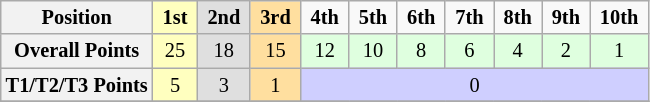<table class="wikitable" style="font-size:85%; text-align:center">
<tr>
<th>Position</th>
<td style="background:#ffffbf;"> <strong>1st</strong> </td>
<td style="background:#dfdfdf;"> <strong>2nd</strong> </td>
<td style="background:#ffdf9f;"> <strong>3rd</strong> </td>
<td> <strong>4th</strong> </td>
<td> <strong>5th</strong> </td>
<td> <strong>6th</strong> </td>
<td> <strong>7th</strong> </td>
<td> <strong>8th</strong> </td>
<td> <strong>9th</strong> </td>
<td> <strong>10th</strong> </td>
</tr>
<tr>
<th>Overall Points</th>
<td style="background:#ffffbf;">25</td>
<td style="background:#dfdfdf;">18</td>
<td style="background:#ffdf9f;">15</td>
<td style="background:#dfffdf;">12</td>
<td style="background:#dfffdf;">10</td>
<td style="background:#dfffdf;">8</td>
<td style="background:#dfffdf;">6</td>
<td style="background:#dfffdf;">4</td>
<td style="background:#dfffdf;">2</td>
<td style="background:#dfffdf;">1</td>
</tr>
<tr>
<th>T1/T2/T3 Points</th>
<td style="background:#ffffbf;">5</td>
<td style="background:#dfdfdf;">3</td>
<td style="background:#ffdf9f;">1</td>
<td style="background:#cfcfff;" colspan=7>0</td>
</tr>
<tr>
</tr>
</table>
